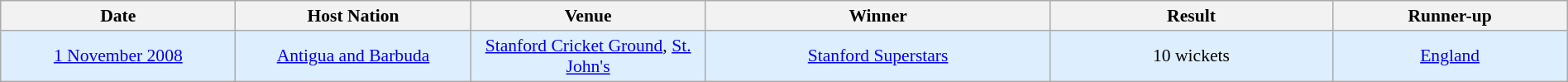<table class="wikitable" style="font-size:90%; width: 100%; text-align: center;">
<tr>
<th width=15%>Date</th>
<th width=15%>Host Nation</th>
<th width=15%>Venue</th>
<th width=22%>Winner</th>
<th width=18%>Result</th>
<th width=22%>Runner-up</th>
</tr>
<tr style="background:#ddeeff">
<td><a href='#'>1 November 2008</a></td>
<td>  <a href='#'>Antigua and Barbuda</a></td>
<td>  <a href='#'>Stanford Cricket Ground</a>, <a href='#'>St. John's</a></td>
<td><a href='#'>Stanford Superstars</a></td>
<td>10 wickets</td>
<td><a href='#'>England</a></td>
</tr>
</table>
